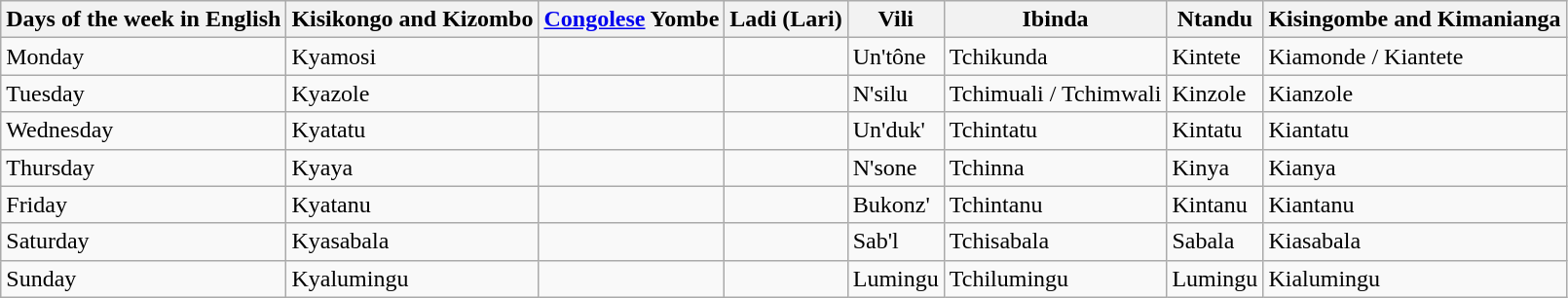<table class="wikitable sortable mw-collapsible">
<tr>
<th>Days of the week in English</th>
<th>Kisikongo and Kizombo</th>
<th><a href='#'>Congolese</a> Yombe</th>
<th>Ladi (Lari)</th>
<th>Vili</th>
<th>Ibinda</th>
<th>Ntandu</th>
<th>Kisingombe and Kimanianga</th>
</tr>
<tr>
<td>Monday</td>
<td>Kyamosi</td>
<td></td>
<td></td>
<td>Un'tône</td>
<td>Tchikunda</td>
<td>Kintete</td>
<td>Kiamonde / Kiantete</td>
</tr>
<tr>
<td>Tuesday</td>
<td>Kyazole</td>
<td></td>
<td></td>
<td>N'silu</td>
<td>Tchimuali / Tchimwali</td>
<td>Kinzole</td>
<td>Kianzole</td>
</tr>
<tr>
<td>Wednesday</td>
<td>Kyatatu</td>
<td></td>
<td></td>
<td>Un'duk'</td>
<td>Tchintatu</td>
<td>Kintatu</td>
<td>Kiantatu</td>
</tr>
<tr>
<td>Thursday</td>
<td>Kyaya</td>
<td></td>
<td></td>
<td>N'sone</td>
<td>Tchinna</td>
<td>Kinya</td>
<td>Kianya</td>
</tr>
<tr>
<td>Friday</td>
<td>Kyatanu</td>
<td></td>
<td></td>
<td>Bukonz'</td>
<td>Tchintanu</td>
<td>Kintanu</td>
<td>Kiantanu</td>
</tr>
<tr>
<td>Saturday</td>
<td>Kyasabala</td>
<td></td>
<td></td>
<td>Sab'l</td>
<td>Tchisabala</td>
<td>Sabala</td>
<td>Kiasabala</td>
</tr>
<tr>
<td>Sunday</td>
<td>Kyalumingu</td>
<td></td>
<td></td>
<td>Lumingu</td>
<td>Tchilumingu</td>
<td>Lumingu</td>
<td>Kialumingu</td>
</tr>
</table>
